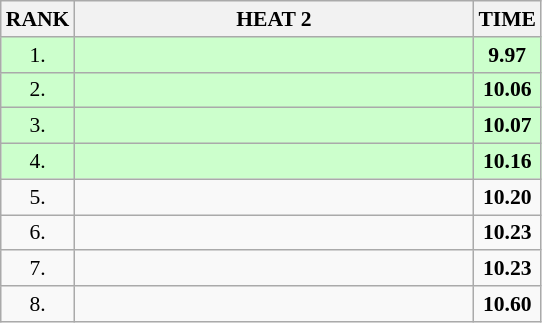<table class="wikitable" style="border-collapse: collapse; font-size: 90%;">
<tr>
<th>RANK</th>
<th align="left" style="width: 18em">HEAT 2</th>
<th>TIME</th>
</tr>
<tr style="background:#ccffcc;">
<td align="center">1.</td>
<td></td>
<td align="center"><strong>9.97</strong></td>
</tr>
<tr style="background:#ccffcc;">
<td align="center">2.</td>
<td></td>
<td align="center"><strong>10.06</strong></td>
</tr>
<tr style="background:#ccffcc;">
<td align="center">3.</td>
<td></td>
<td align="center"><strong>10.07</strong></td>
</tr>
<tr style="background:#ccffcc;">
<td align="center">4.</td>
<td></td>
<td align="center"><strong>10.16</strong></td>
</tr>
<tr>
<td align="center">5.</td>
<td></td>
<td align="center"><strong>10.20</strong></td>
</tr>
<tr>
<td align="center">6.</td>
<td></td>
<td align="center"><strong>10.23</strong></td>
</tr>
<tr>
<td align="center">7.</td>
<td></td>
<td align="center"><strong>10.23</strong></td>
</tr>
<tr>
<td align="center">8.</td>
<td></td>
<td align="center"><strong>10.60</strong></td>
</tr>
</table>
